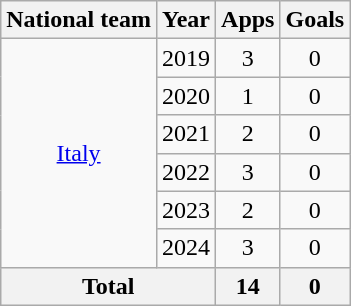<table class = "wikitable" style = "text-align:center">
<tr>
<th>National team</th>
<th>Year</th>
<th>Apps</th>
<th>Goals</th>
</tr>
<tr>
<td rowspan=6><a href='#'>Italy</a></td>
<td>2019</td>
<td>3</td>
<td>0</td>
</tr>
<tr>
<td>2020</td>
<td>1</td>
<td>0</td>
</tr>
<tr>
<td>2021</td>
<td>2</td>
<td>0</td>
</tr>
<tr>
<td>2022</td>
<td>3</td>
<td>0</td>
</tr>
<tr>
<td>2023</td>
<td>2</td>
<td>0</td>
</tr>
<tr>
<td>2024</td>
<td>3</td>
<td>0</td>
</tr>
<tr>
<th colspan=2>Total</th>
<th>14</th>
<th>0</th>
</tr>
</table>
